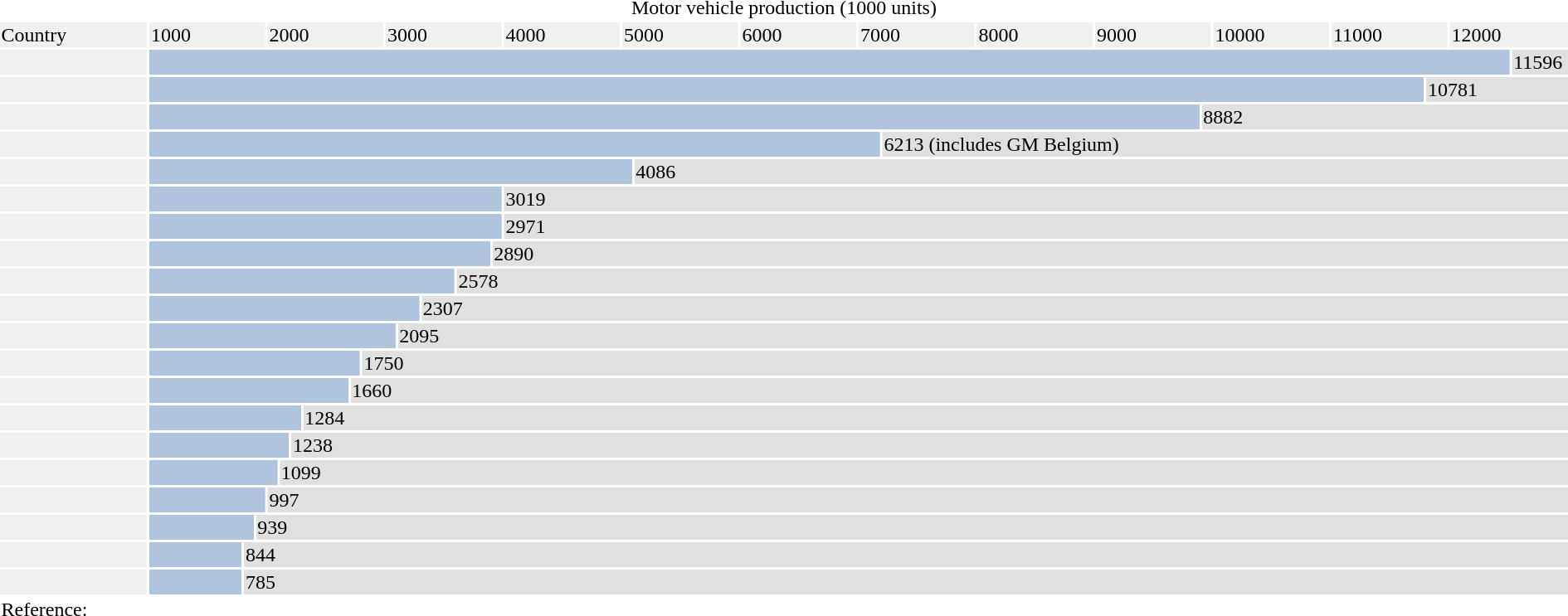<table class="toccolours nowraplinks">
<tr>
</tr>
<tr>
<td style="text-align:center;" colspan=140>Motor vehicle production (1000 units)</td>
</tr>
<tr style="background:#F0F0F0">
<td width="11%" colspan=20>Country</td>
<td width="7%" colspan=10>1000</td>
<td width="7%" colspan=10>2000</td>
<td width="7%" colspan=10>3000</td>
<td width="7%" colspan=10>4000</td>
<td width="7%" colspan=10>5000</td>
<td width="7%" colspan=10>6000</td>
<td width="7%" colspan=10>7000</td>
<td width="7%" colspan=10>8000</td>
<td width="7%" colspan=10>9000</td>
<td width="7%" colspan=10>10000</td>
<td width="7%" colspan=10>11000</td>
<td width="7%" colspan=10>12000</td>
</tr>
<tr style="background-color:#E0E0E0;">
<td colspan=20 style="text-align:left;background-color:#F0F0F0;"></td>
<td colspan=116 style="background-color:#B0C4DE"></td>
<td colspan=4 style="text-align:left;">11596</td>
</tr>
<tr style="background-color:#E0E0E0;">
<td colspan=20 style="text-align:left;background-color:#F0F0F0;"></td>
<td colspan=108 style="background-color:#B0C4DE"></td>
<td colspan=12 style="text-align:left;">10781</td>
</tr>
<tr style="background-color:#E0E0E0;">
<td colspan=20 style="text-align:left;background-color:#F0F0F0;"></td>
<td colspan=89 style="background-color:#B0C4DE"></td>
<td colspan=31 style="text-align:left;">8882</td>
</tr>
<tr style="background-color:#E0E0E0;">
<td colspan=20 style="text-align:left;background-color:#F0F0F0;"></td>
<td colspan=62 style="background-color:#B0C4DE"></td>
<td colspan=58 style="text-align:left;">6213 (includes GM Belgium)</td>
</tr>
<tr style="background-color:#E0E0E0;">
<td colspan=20 style="text-align:left;background-color:#F0F0F0;"></td>
<td colspan=41 style="background-color:#B0C4DE"></td>
<td colspan=79 style="text-align:left;">4086</td>
</tr>
<tr style="background-color:#E0E0E0;">
<td colspan=20 style="text-align:left;background-color:#F0F0F0;"></td>
<td colspan=30 style="background-color:#B0C4DE"></td>
<td colspan=90 style="text-align:left;">3019</td>
</tr>
<tr style="background-color:#E0E0E0;">
<td colspan=20 style="text-align:left;background-color:#F0F0F0;"></td>
<td colspan=30 style="background-color:#B0C4DE"></td>
<td colspan=90 style="text-align:left;">2971</td>
</tr>
<tr style="background-color:#E0E0E0;">
<td colspan=20 style="text-align:left;background-color:#F0F0F0;"></td>
<td colspan=29 style="background-color:#B0C4DE"></td>
<td colspan=91 style="text-align:left;">2890</td>
</tr>
<tr style="background-color:#E0E0E0;">
<td colspan=20 style="text-align:left;background-color:#F0F0F0;"></td>
<td colspan=26 style="background-color:#B0C4DE"></td>
<td colspan=94 style="text-align:left;">2578</td>
</tr>
<tr style="background-color:#E0E0E0;">
<td colspan=20 style="text-align:left;background-color:#F0F0F0;"></td>
<td colspan=23 style="background-color:#B0C4DE"></td>
<td colspan=97 style="text-align:left;">2307</td>
</tr>
<tr style="background-color:#E0E0E0;">
<td colspan=20 style="text-align:left;background-color:#F0F0F0;"></td>
<td colspan=21 style="background-color:#B0C4DE"></td>
<td colspan=99 style="text-align:left;">2095</td>
</tr>
<tr style="background-color:#E0E0E0;">
<td colspan=20 style="text-align:left;background-color:#F0F0F0;"></td>
<td colspan=18 style="background-color:#B0C4DE"></td>
<td colspan=102 style="text-align:left;">1750</td>
</tr>
<tr style="background-color:#E0E0E0;">
<td colspan=20 style="text-align:left;background-color:#F0F0F0;"></td>
<td colspan=17 style="background-color:#B0C4DE"></td>
<td colspan=103 style="text-align:left;">1660</td>
</tr>
<tr style="background-color:#E0E0E0;">
<td colspan=20 style="text-align:left;background-color:#F0F0F0;"></td>
<td colspan=13 style="background-color:#B0C4DE"></td>
<td colspan=107 style="text-align:left;">1284</td>
</tr>
<tr style="background-color:#E0E0E0;">
<td colspan=20 style="text-align:left;background-color:#F0F0F0;"></td>
<td colspan=12 style="background-color:#B0C4DE"></td>
<td colspan=108 style="text-align:left;">1238</td>
</tr>
<tr style="background-color:#E0E0E0;">
<td colspan=20 style="text-align:left;background-color:#F0F0F0;"></td>
<td colspan=11 style="background-color:#B0C4DE"></td>
<td colspan=109 style="text-align:left;">1099</td>
</tr>
<tr style="background-color:#E0E0E0;">
<td colspan=20 style="text-align:left;background-color:#F0F0F0;"></td>
<td colspan=10 style="background-color:#B0C4DE"></td>
<td colspan=110 style="text-align:left;">997</td>
</tr>
<tr style="background-color:#E0E0E0;">
<td colspan=20 style="text-align:left;background-color:#F0F0F0;"></td>
<td colspan=9 style="background-color:#B0C4DE"></td>
<td colspan=111 style="text-align:left;">939</td>
</tr>
<tr style="background-color:#E0E0E0;">
<td colspan=20 style="text-align:left;background-color:#F0F0F0;"></td>
<td colspan=8 style="background-color:#B0C4DE"></td>
<td colspan=112 style="text-align:left;">844</td>
</tr>
<tr style="background-color:#E0E0E0;">
<td colspan=20 style="text-align:left;background-color:#F0F0F0;"></td>
<td colspan=8 style="background-color:#B0C4DE"></td>
<td colspan=112 style="text-align:left;">785</td>
</tr>
<tr>
<td colspan=140 style="text-align:left;">Reference: </td>
</tr>
<tr>
<td colspan="20"></td>
<td> </td>
<td> </td>
<td> </td>
<td> </td>
<td> </td>
<td> </td>
<td> </td>
<td> </td>
<td> </td>
<td> </td>
<td> </td>
<td> </td>
<td> </td>
<td> </td>
<td> </td>
<td> </td>
<td> </td>
<td> </td>
<td> </td>
<td> </td>
<td> </td>
<td> </td>
<td> </td>
<td> </td>
<td> </td>
<td> </td>
<td> </td>
<td> </td>
<td> </td>
<td> </td>
<td> </td>
<td> </td>
<td> </td>
<td> </td>
<td> </td>
<td> </td>
<td> </td>
<td> </td>
<td> </td>
<td> </td>
<td> </td>
<td> </td>
<td> </td>
<td> </td>
<td> </td>
<td> </td>
<td> </td>
<td> </td>
<td> </td>
<td> </td>
<td> </td>
<td> </td>
<td> </td>
<td> </td>
<td> </td>
<td> </td>
<td> </td>
<td> </td>
<td> </td>
<td> </td>
<td> </td>
<td> </td>
<td> </td>
<td> </td>
<td> </td>
<td> </td>
<td> </td>
<td> </td>
<td> </td>
<td> </td>
<td> </td>
<td> </td>
<td> </td>
<td> </td>
<td> </td>
<td> </td>
<td> </td>
<td> </td>
<td> </td>
<td> </td>
<td> </td>
<td> </td>
<td> </td>
<td> </td>
<td> </td>
<td> </td>
<td> </td>
<td> </td>
<td> </td>
<td> </td>
<td> </td>
<td> </td>
<td> </td>
<td> </td>
<td> </td>
<td> </td>
<td> </td>
<td> </td>
<td> </td>
<td> </td>
<td> </td>
<td> </td>
<td> </td>
<td> </td>
<td> </td>
<td> </td>
<td> </td>
<td> </td>
<td> </td>
<td> </td>
<td> </td>
<td> </td>
<td> </td>
<td> </td>
<td> </td>
<td> </td>
<td> </td>
<td> </td>
<td> </td>
<td> </td>
</tr>
</table>
